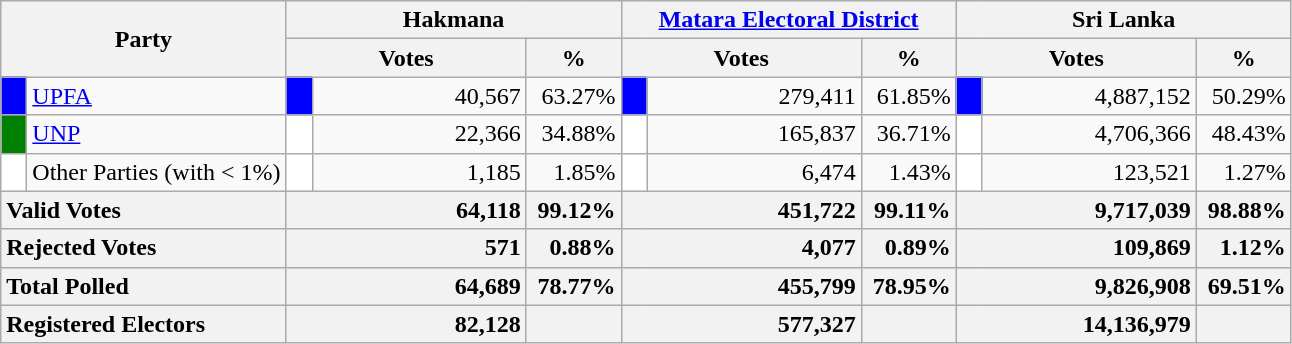<table class="wikitable">
<tr>
<th colspan="2" width="144px"rowspan="2">Party</th>
<th colspan="3" width="216px">Hakmana</th>
<th colspan="3" width="216px"><a href='#'>Matara Electoral District</a></th>
<th colspan="3" width="216px">Sri Lanka</th>
</tr>
<tr>
<th colspan="2" width="144px">Votes</th>
<th>%</th>
<th colspan="2" width="144px">Votes</th>
<th>%</th>
<th colspan="2" width="144px">Votes</th>
<th>%</th>
</tr>
<tr>
<td style="background-color:blue;" width="10px"></td>
<td style="text-align:left;"><a href='#'>UPFA</a></td>
<td style="background-color:blue;" width="10px"></td>
<td style="text-align:right;">40,567</td>
<td style="text-align:right;">63.27%</td>
<td style="background-color:blue;" width="10px"></td>
<td style="text-align:right;">279,411</td>
<td style="text-align:right;">61.85%</td>
<td style="background-color:blue;" width="10px"></td>
<td style="text-align:right;">4,887,152</td>
<td style="text-align:right;">50.29%</td>
</tr>
<tr>
<td style="background-color:green;" width="10px"></td>
<td style="text-align:left;"><a href='#'>UNP</a></td>
<td style="background-color:white;" width="10px"></td>
<td style="text-align:right;">22,366</td>
<td style="text-align:right;">34.88%</td>
<td style="background-color:white;" width="10px"></td>
<td style="text-align:right;">165,837</td>
<td style="text-align:right;">36.71%</td>
<td style="background-color:white;" width="10px"></td>
<td style="text-align:right;">4,706,366</td>
<td style="text-align:right;">48.43%</td>
</tr>
<tr>
<td style="background-color:white;" width="10px"></td>
<td style="text-align:left;">Other Parties (with < 1%)</td>
<td style="background-color:white;" width="10px"></td>
<td style="text-align:right;">1,185</td>
<td style="text-align:right;">1.85%</td>
<td style="background-color:white;" width="10px"></td>
<td style="text-align:right;">6,474</td>
<td style="text-align:right;">1.43%</td>
<td style="background-color:white;" width="10px"></td>
<td style="text-align:right;">123,521</td>
<td style="text-align:right;">1.27%</td>
</tr>
<tr>
<th colspan="2" width="144px"style="text-align:left;">Valid Votes</th>
<th style="text-align:right;"colspan="2" width="144px">64,118</th>
<th style="text-align:right;">99.12%</th>
<th style="text-align:right;"colspan="2" width="144px">451,722</th>
<th style="text-align:right;">99.11%</th>
<th style="text-align:right;"colspan="2" width="144px">9,717,039</th>
<th style="text-align:right;">98.88%</th>
</tr>
<tr>
<th colspan="2" width="144px"style="text-align:left;">Rejected Votes</th>
<th style="text-align:right;"colspan="2" width="144px">571</th>
<th style="text-align:right;">0.88%</th>
<th style="text-align:right;"colspan="2" width="144px">4,077</th>
<th style="text-align:right;">0.89%</th>
<th style="text-align:right;"colspan="2" width="144px">109,869</th>
<th style="text-align:right;">1.12%</th>
</tr>
<tr>
<th colspan="2" width="144px"style="text-align:left;">Total Polled</th>
<th style="text-align:right;"colspan="2" width="144px">64,689</th>
<th style="text-align:right;">78.77%</th>
<th style="text-align:right;"colspan="2" width="144px">455,799</th>
<th style="text-align:right;">78.95%</th>
<th style="text-align:right;"colspan="2" width="144px">9,826,908</th>
<th style="text-align:right;">69.51%</th>
</tr>
<tr>
<th colspan="2" width="144px"style="text-align:left;">Registered Electors</th>
<th style="text-align:right;"colspan="2" width="144px">82,128</th>
<th></th>
<th style="text-align:right;"colspan="2" width="144px">577,327</th>
<th></th>
<th style="text-align:right;"colspan="2" width="144px">14,136,979</th>
<th></th>
</tr>
</table>
